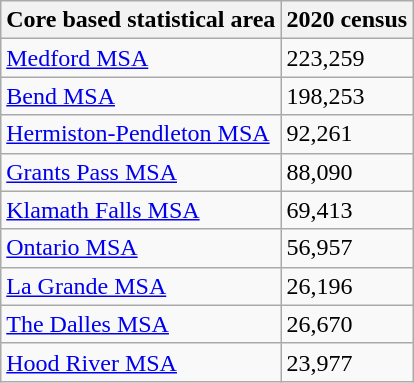<table class="wikitable">
<tr>
<th>Core based statistical area</th>
<th>2020 census</th>
</tr>
<tr>
<td><a href='#'>Medford MSA</a></td>
<td>223,259</td>
</tr>
<tr>
<td><a href='#'>Bend MSA</a></td>
<td>198,253</td>
</tr>
<tr>
<td><a href='#'>Hermiston-Pendleton MSA</a></td>
<td>92,261</td>
</tr>
<tr>
<td><a href='#'>Grants Pass MSA</a></td>
<td>88,090</td>
</tr>
<tr>
<td><a href='#'>Klamath Falls MSA</a></td>
<td>69,413</td>
</tr>
<tr>
<td><a href='#'>Ontario MSA</a></td>
<td>56,957</td>
</tr>
<tr>
<td><a href='#'>La Grande MSA</a></td>
<td>26,196</td>
</tr>
<tr>
<td><a href='#'>The Dalles MSA</a></td>
<td>26,670</td>
</tr>
<tr>
<td><a href='#'>Hood River MSA</a></td>
<td>23,977</td>
</tr>
</table>
